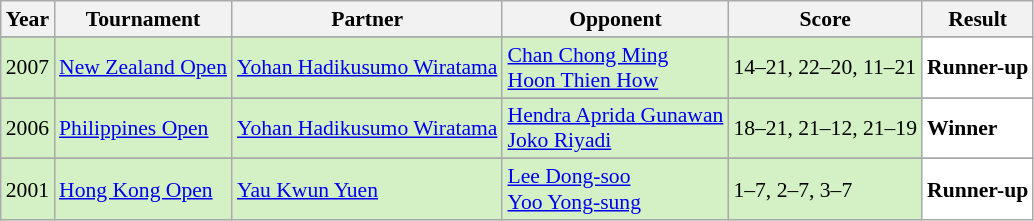<table class="sortable wikitable" style="font-size: 90%;">
<tr>
<th>Year</th>
<th>Tournament</th>
<th>Partner</th>
<th>Opponent</th>
<th>Score</th>
<th>Result</th>
</tr>
<tr>
</tr>
<tr style="background:#D4F1C5">
<td align="center">2007</td>
<td align="left"><a href='#'>New Zealand Open</a></td>
<td align="left"> <a href='#'>Yohan Hadikusumo Wiratama</a></td>
<td align="left"> <a href='#'>Chan Chong Ming</a><br> <a href='#'>Hoon Thien How</a></td>
<td align="left">14–21, 22–20, 11–21</td>
<td style="text-align:left; background:white"> <strong>Runner-up</strong></td>
</tr>
<tr>
</tr>
<tr style="background:#D4F1C5">
<td align="center">2006</td>
<td align="left"><a href='#'>Philippines Open</a></td>
<td align="left"> <a href='#'>Yohan Hadikusumo Wiratama</a></td>
<td align="left"> <a href='#'>Hendra Aprida Gunawan</a><br> <a href='#'>Joko Riyadi</a></td>
<td align="left">18–21, 21–12, 21–19</td>
<td style="text-align:left; background:white"> <strong>Winner</strong></td>
</tr>
<tr>
</tr>
<tr style="background:#D4F1C5">
<td align="center">2001</td>
<td align="left"><a href='#'>Hong Kong Open</a></td>
<td align="left"> <a href='#'>Yau Kwun Yuen</a></td>
<td align="left"> <a href='#'>Lee Dong-soo</a><br> <a href='#'>Yoo Yong-sung</a></td>
<td align="left">1–7, 2–7, 3–7</td>
<td style="text-align:left; background:white"> <strong>Runner-up</strong></td>
</tr>
</table>
